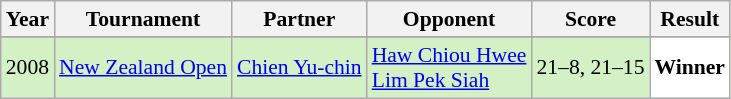<table class="sortable wikitable" style="font-size: 90%;">
<tr>
<th>Year</th>
<th>Tournament</th>
<th>Partner</th>
<th>Opponent</th>
<th>Score</th>
<th>Result</th>
</tr>
<tr>
</tr>
<tr style="background:#D4F1C5">
<td align="center">2008</td>
<td align="left"><a href='#'>New Zealand Open</a></td>
<td align="left"> <a href='#'>Chien Yu-chin</a></td>
<td align="left"> <a href='#'>Haw Chiou Hwee</a><br> <a href='#'>Lim Pek Siah</a></td>
<td align="left">21–8, 21–15</td>
<td style="text-align:left; background:white"> <strong>Winner</strong></td>
</tr>
</table>
